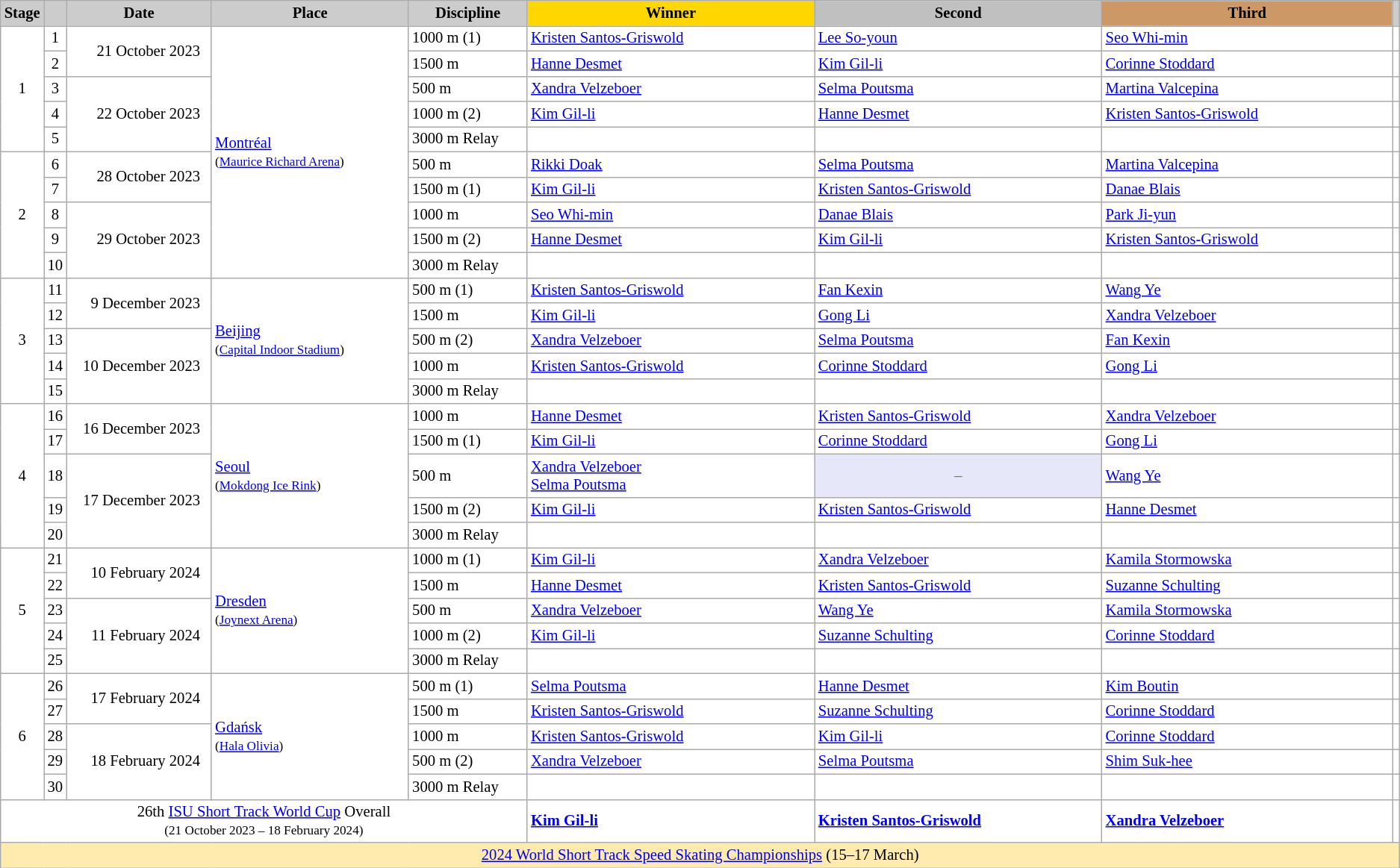<table class="wikitable plainrowheaders" style="background:#fff; font-size:86%; line-height:16px; border:grey solid 1px; border-collapse:collapse;">
<tr>
<th scope="col" style="background:#ccc; width=10 px;">Stage</th>
<th scope="col" style="background:#ccc; width=10 px;"></th>
<th scope="col" style="background:#ccc; width:140px;">Date</th>
<th scope="col" style="background:#ccc; width:200px;">Place</th>
<th scope="col" style="background:#ccc; width:110px;">Discipline</th>
<th scope="col" style="background:gold; width:300px;">Winner</th>
<th scope="col" style="background:silver; width:300px;">Second</th>
<th scope="col" style="background:#c96; width:300px;">Third</th>
<th scope="col" style="background:#ccc; width=10 px;"></th>
</tr>
<tr>
<td rowspan="5" align="center">1</td>
<td align="center">1</td>
<td rowspan="2" align="right">21 October 2023  </td>
<td rowspan="10"> <a href='#'>Montréal</a><br><small>(<a href='#'>Maurice Richard Arena</a>)</small></td>
<td>1000 m (1)</td>
<td> <a href='#'>Kristen Santos-Griswold</a></td>
<td> <a href='#'>Lee So-youn</a></td>
<td> <a href='#'>Seo Whi-min</a></td>
<td></td>
</tr>
<tr>
<td align="center">2</td>
<td>1500 m</td>
<td> <a href='#'>Hanne Desmet</a></td>
<td> <a href='#'>Kim Gil-li</a></td>
<td> <a href='#'>Corinne Stoddard</a></td>
<td></td>
</tr>
<tr>
<td align="center">3</td>
<td rowspan="3" align="right">22 October 2023  </td>
<td>500 m</td>
<td> <a href='#'>Xandra Velzeboer</a></td>
<td> <a href='#'>Selma Poutsma</a></td>
<td> <a href='#'>Martina Valcepina</a></td>
<td></td>
</tr>
<tr>
<td align="center">4</td>
<td>1000 m (2)</td>
<td> <a href='#'>Kim Gil-li</a></td>
<td> <a href='#'>Hanne Desmet</a></td>
<td> <a href='#'>Kristen Santos-Griswold</a></td>
<td></td>
</tr>
<tr>
<td align="center">5</td>
<td>3000 m Relay</td>
<td></td>
<td></td>
<td></td>
<td></td>
</tr>
<tr>
<td rowspan="5" align="center">2</td>
<td align="center">6</td>
<td rowspan="2" align="right">28 October 2023  </td>
<td>500 m</td>
<td> <a href='#'>Rikki Doak</a></td>
<td> <a href='#'>Selma Poutsma</a></td>
<td> <a href='#'>Martina Valcepina</a></td>
<td></td>
</tr>
<tr>
<td align="center">7</td>
<td>1500 m (1)</td>
<td> <a href='#'>Kim Gil-li</a></td>
<td> <a href='#'>Kristen Santos-Griswold</a></td>
<td> <a href='#'>Danae Blais</a></td>
<td></td>
</tr>
<tr>
<td align="center">8</td>
<td rowspan="3" align="right">29 October 2023  </td>
<td>1000 m</td>
<td> <a href='#'>Seo Whi-min</a></td>
<td> <a href='#'>Danae Blais</a></td>
<td> <a href='#'>Park Ji-yun</a></td>
<td></td>
</tr>
<tr>
<td align="center">9</td>
<td>1500 m (2)</td>
<td> <a href='#'>Hanne Desmet</a></td>
<td> <a href='#'>Kim Gil-li</a></td>
<td> <a href='#'>Kristen Santos-Griswold</a></td>
<td></td>
</tr>
<tr>
<td align="center">10</td>
<td>3000 m Relay</td>
<td></td>
<td></td>
<td></td>
<td></td>
</tr>
<tr>
<td rowspan="5" align="center">3</td>
<td align="center">11</td>
<td rowspan="2" align="right">9 December 2023  </td>
<td rowspan="5"> <a href='#'>Beijing</a><br><small>(<a href='#'>Capital Indoor Stadium</a>)</small></td>
<td>500 m (1)</td>
<td> <a href='#'>Kristen Santos-Griswold</a></td>
<td> <a href='#'>Fan Kexin</a></td>
<td> <a href='#'>Wang Ye</a></td>
<td></td>
</tr>
<tr>
<td align="center">12</td>
<td>1500 m</td>
<td> <a href='#'>Kim Gil-li</a></td>
<td> <a href='#'>Gong Li</a></td>
<td> <a href='#'>Xandra Velzeboer</a></td>
<td></td>
</tr>
<tr>
<td align="center">13</td>
<td rowspan="3" align="right">10 December 2023  </td>
<td>500 m (2)</td>
<td> <a href='#'>Xandra Velzeboer</a></td>
<td> <a href='#'>Selma Poutsma</a></td>
<td> <a href='#'>Fan Kexin</a></td>
<td></td>
</tr>
<tr>
<td align="center">14</td>
<td>1000 m</td>
<td> <a href='#'>Kristen Santos-Griswold</a></td>
<td> <a href='#'>Corinne Stoddard</a></td>
<td> <a href='#'>Gong Li</a></td>
<td></td>
</tr>
<tr>
<td align="center">15</td>
<td>3000 m Relay</td>
<td></td>
<td></td>
<td></td>
<td></td>
</tr>
<tr>
<td rowspan="5" align="center">4</td>
<td align="center">16</td>
<td rowspan="2" align="right">16 December 2023  </td>
<td rowspan="5"> <a href='#'>Seoul</a><br><small>(<a href='#'>Mokdong Ice Rink</a>)</small></td>
<td>1000 m</td>
<td> <a href='#'>Hanne Desmet</a></td>
<td> <a href='#'>Kristen Santos-Griswold</a></td>
<td> <a href='#'>Xandra Velzeboer</a></td>
<td></td>
</tr>
<tr>
<td align="center">17</td>
<td>1500 m (1)</td>
<td> <a href='#'>Kim Gil-li</a></td>
<td> <a href='#'>Corinne Stoddard</a></td>
<td> <a href='#'>Gong Li</a></td>
<td></td>
</tr>
<tr>
<td align="center">18</td>
<td rowspan="3" align="right">17 December 2023  </td>
<td>500 m</td>
<td> <a href='#'>Xandra Velzeboer</a><br> <a href='#'>Selma Poutsma</a></td>
<td bgcolor="E6E8FA" align=center style=color:#696969>–</td>
<td> <a href='#'>Wang Ye</a></td>
<td></td>
</tr>
<tr>
<td align="center">19</td>
<td>1500 m (2)</td>
<td> <a href='#'>Kim Gil-li</a></td>
<td> <a href='#'>Kristen Santos-Griswold</a></td>
<td> <a href='#'>Hanne Desmet</a></td>
<td></td>
</tr>
<tr>
<td align="center">20</td>
<td>3000 m Relay</td>
<td></td>
<td></td>
<td></td>
<td></td>
</tr>
<tr>
<td rowspan="5" align="center">5</td>
<td align="center">21</td>
<td rowspan="2" align="right">10 February 2024  </td>
<td rowspan="5"> <a href='#'>Dresden</a><br><small>(<a href='#'>Joynext Arena</a>)</small></td>
<td>1000 m (1)</td>
<td> <a href='#'>Kim Gil-li</a></td>
<td> <a href='#'>Xandra Velzeboer</a></td>
<td> <a href='#'>Kamila Stormowska</a></td>
<td></td>
</tr>
<tr>
<td align="center">22</td>
<td>1500 m</td>
<td> <a href='#'>Hanne Desmet</a></td>
<td> <a href='#'>Kristen Santos-Griswold</a></td>
<td> <a href='#'>Suzanne Schulting</a></td>
<td></td>
</tr>
<tr>
<td align="center">23</td>
<td rowspan="3" align="right">11 February 2024  </td>
<td>500 m</td>
<td> <a href='#'>Xandra Velzeboer</a></td>
<td> <a href='#'>Wang Ye</a></td>
<td> <a href='#'>Kamila Stormowska</a></td>
<td></td>
</tr>
<tr>
<td align="center">24</td>
<td>1000 m (2)</td>
<td> <a href='#'>Kim Gil-li</a></td>
<td> <a href='#'>Suzanne Schulting</a></td>
<td> <a href='#'>Corinne Stoddard</a></td>
<td></td>
</tr>
<tr>
<td align="center">25</td>
<td>3000 m Relay</td>
<td></td>
<td></td>
<td></td>
<td></td>
</tr>
<tr>
<td rowspan="5" align="center">6</td>
<td align="center">26</td>
<td rowspan="2" align="right">17 February 2024  </td>
<td rowspan="5"> <a href='#'>Gdańsk</a><br><small>(<a href='#'>Hala Olivia</a>)</small></td>
<td>500 m (1)</td>
<td> <a href='#'>Selma Poutsma</a></td>
<td> <a href='#'>Hanne Desmet</a></td>
<td> <a href='#'>Kim Boutin</a></td>
<td></td>
</tr>
<tr>
<td align="center">27</td>
<td>1500 m</td>
<td> <a href='#'>Kristen Santos-Griswold</a></td>
<td> <a href='#'>Suzanne Schulting</a></td>
<td> <a href='#'>Corinne Stoddard</a></td>
<td></td>
</tr>
<tr>
<td align="center">28</td>
<td rowspan="3" align="right">18 February 2024  </td>
<td>1000 m</td>
<td> <a href='#'>Kristen Santos-Griswold</a></td>
<td> <a href='#'>Kim Gil-li</a></td>
<td> <a href='#'>Corinne Stoddard</a></td>
<td></td>
</tr>
<tr>
<td align="center">29</td>
<td>500 m (2)</td>
<td> <a href='#'>Xandra Velzeboer</a></td>
<td> <a href='#'>Selma Poutsma</a></td>
<td> <a href='#'>Shim Suk-hee</a></td>
<td></td>
</tr>
<tr>
<td align="center">30</td>
<td>3000 m Relay</td>
<td></td>
<td></td>
<td></td>
<td></td>
</tr>
<tr>
<td colspan="5" align="center">26th <a href='#'>ISU Short Track World Cup</a> Overall<br><small>(21 October 2023 – 18 February 2024)</small></td>
<td> <strong><a href='#'>Kim Gil-li</a></strong></td>
<td> <strong><a href='#'>Kristen Santos-Griswold</a></strong></td>
<td> <strong><a href='#'>Xandra Velzeboer</a></strong></td>
<td></td>
</tr>
<tr style="background:#FFEBAD">
<td align=center colspan=9><a href='#'>2024 World Short Track Speed Skating Championships</a> (15–17 March)</td>
</tr>
</table>
